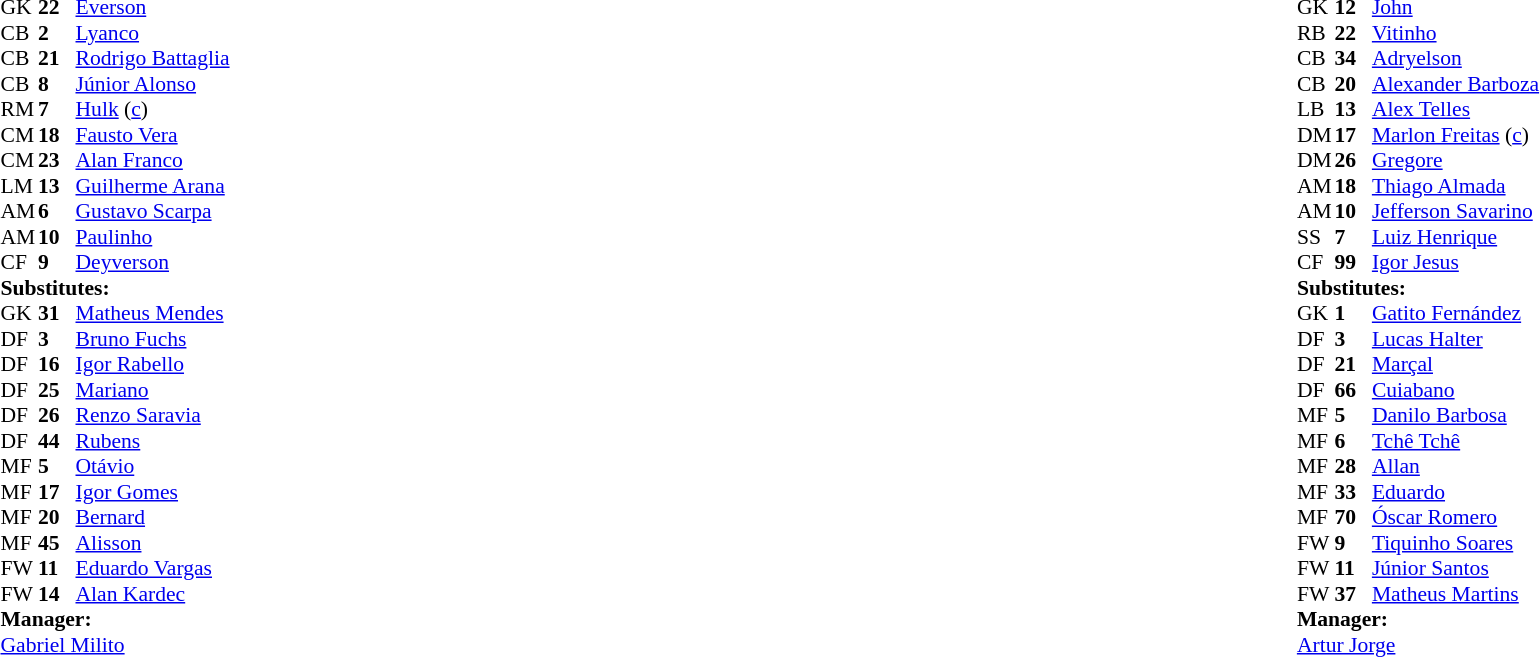<table style="width:100%">
<tr>
<td style="vertical-align:top;width:40%"><br><table style="font-size:90%" cellspacing="0" cellpadding="0">
<tr>
<th width="25"></th>
<th width="25"></th>
</tr>
<tr>
<td>GK</td>
<td><strong>22</strong></td>
<td> <a href='#'>Everson</a></td>
</tr>
<tr>
<td>CB</td>
<td><strong>2</strong></td>
<td> <a href='#'>Lyanco</a></td>
<td></td>
<td></td>
</tr>
<tr>
<td>CB</td>
<td><strong>21</strong></td>
<td> <a href='#'>Rodrigo Battaglia</a></td>
<td></td>
</tr>
<tr>
<td>CB</td>
<td><strong>8</strong></td>
<td> <a href='#'>Júnior Alonso</a></td>
</tr>
<tr>
<td>RM</td>
<td><strong>7</strong></td>
<td> <a href='#'>Hulk</a> (<a href='#'>c</a>)</td>
<td></td>
</tr>
<tr>
<td>CM</td>
<td><strong>18</strong></td>
<td> <a href='#'>Fausto Vera</a></td>
<td></td>
<td></td>
</tr>
<tr>
<td>CM</td>
<td><strong>23</strong></td>
<td> <a href='#'>Alan Franco</a></td>
</tr>
<tr>
<td>LM</td>
<td><strong>13</strong></td>
<td> <a href='#'>Guilherme Arana</a></td>
</tr>
<tr>
<td>AM</td>
<td><strong>6</strong></td>
<td> <a href='#'>Gustavo Scarpa</a></td>
<td></td>
<td></td>
</tr>
<tr>
<td>AM</td>
<td><strong>10</strong></td>
<td> <a href='#'>Paulinho</a></td>
</tr>
<tr>
<td>CF</td>
<td><strong>9</strong></td>
<td> <a href='#'>Deyverson</a></td>
<td></td>
<td></td>
</tr>
<tr>
<td colspan=3><strong>Substitutes:</strong></td>
</tr>
<tr>
<td>GK</td>
<td><strong>31</strong></td>
<td> <a href='#'>Matheus Mendes</a></td>
</tr>
<tr>
<td>DF</td>
<td><strong>3</strong></td>
<td> <a href='#'>Bruno Fuchs</a></td>
</tr>
<tr>
<td>DF</td>
<td><strong>16</strong></td>
<td> <a href='#'>Igor Rabello</a></td>
</tr>
<tr>
<td>DF</td>
<td><strong>25</strong></td>
<td> <a href='#'>Mariano</a></td>
<td></td>
<td></td>
</tr>
<tr>
<td>DF</td>
<td><strong>26</strong></td>
<td> <a href='#'>Renzo Saravia</a></td>
</tr>
<tr>
<td>DF</td>
<td><strong>44</strong></td>
<td> <a href='#'>Rubens</a></td>
</tr>
<tr>
<td>MF</td>
<td><strong>5</strong></td>
<td> <a href='#'>Otávio</a></td>
</tr>
<tr>
<td>MF</td>
<td><strong>17</strong></td>
<td> <a href='#'>Igor Gomes</a></td>
</tr>
<tr>
<td>MF</td>
<td><strong>20</strong></td>
<td> <a href='#'>Bernard</a></td>
<td></td>
<td></td>
</tr>
<tr>
<td>MF</td>
<td><strong>45</strong></td>
<td> <a href='#'>Alisson</a></td>
</tr>
<tr>
<td>FW</td>
<td><strong>11</strong></td>
<td> <a href='#'>Eduardo Vargas</a></td>
<td></td>
<td></td>
</tr>
<tr>
<td>FW</td>
<td><strong>14</strong></td>
<td> <a href='#'>Alan Kardec</a></td>
<td></td>
<td></td>
</tr>
<tr>
<td colspan=3><strong>Manager:</strong></td>
</tr>
<tr>
<td colspan=3> <a href='#'>Gabriel Milito</a></td>
</tr>
</table>
</td>
<td valign="top"></td>
<td style="vertical-align:top;width:50%"><br><table cellspacing="0" cellpadding="0" style="font-size:90%;margin:auto">
<tr>
<th width=25></th>
<th width=25></th>
</tr>
<tr>
<td>GK</td>
<td><strong>12</strong></td>
<td> <a href='#'>John</a></td>
</tr>
<tr>
<td>RB</td>
<td><strong>22</strong></td>
<td> <a href='#'>Vitinho</a></td>
<td></td>
</tr>
<tr>
<td>CB</td>
<td><strong>34</strong></td>
<td> <a href='#'>Adryelson</a></td>
</tr>
<tr>
<td>CB</td>
<td><strong>20</strong></td>
<td> <a href='#'>Alexander Barboza</a></td>
</tr>
<tr>
<td>LB</td>
<td><strong>13</strong></td>
<td> <a href='#'>Alex Telles</a></td>
<td></td>
<td></td>
</tr>
<tr>
<td>DM</td>
<td><strong>17</strong></td>
<td> <a href='#'>Marlon Freitas</a> (<a href='#'>c</a>)</td>
</tr>
<tr>
<td>DM</td>
<td><strong>26</strong></td>
<td> <a href='#'>Gregore</a></td>
<td></td>
</tr>
<tr>
<td>AM</td>
<td><strong>18</strong></td>
<td> <a href='#'>Thiago Almada</a></td>
<td></td>
<td></td>
</tr>
<tr>
<td>AM</td>
<td><strong>10</strong></td>
<td> <a href='#'>Jefferson Savarino</a></td>
<td></td>
<td></td>
</tr>
<tr>
<td>SS</td>
<td><strong>7</strong></td>
<td> <a href='#'>Luiz Henrique</a></td>
<td></td>
<td></td>
</tr>
<tr>
<td>CF</td>
<td><strong>99</strong></td>
<td> <a href='#'>Igor Jesus</a></td>
<td></td>
<td></td>
</tr>
<tr>
<td colspan=3><strong>Substitutes:</strong></td>
</tr>
<tr>
<td>GK</td>
<td><strong>1</strong></td>
<td> <a href='#'>Gatito Fernández</a></td>
</tr>
<tr>
<td>DF</td>
<td><strong>3</strong></td>
<td> <a href='#'>Lucas Halter</a></td>
</tr>
<tr>
<td>DF</td>
<td><strong>21</strong></td>
<td> <a href='#'>Marçal</a></td>
<td></td>
<td></td>
</tr>
<tr>
<td>DF</td>
<td><strong>66</strong></td>
<td> <a href='#'>Cuiabano</a></td>
</tr>
<tr>
<td>MF</td>
<td><strong>5</strong></td>
<td> <a href='#'>Danilo Barbosa</a></td>
<td></td>
<td></td>
</tr>
<tr>
<td>MF</td>
<td><strong>6</strong></td>
<td> <a href='#'>Tchê Tchê</a></td>
</tr>
<tr>
<td>MF</td>
<td><strong>28</strong></td>
<td> <a href='#'>Allan</a></td>
<td></td>
<td></td>
</tr>
<tr>
<td>MF</td>
<td><strong>33</strong></td>
<td> <a href='#'>Eduardo</a></td>
</tr>
<tr>
<td>MF</td>
<td><strong>70</strong></td>
<td> <a href='#'>Óscar Romero</a></td>
</tr>
<tr>
<td>FW</td>
<td><strong>9</strong></td>
<td> <a href='#'>Tiquinho Soares</a></td>
</tr>
<tr>
<td>FW</td>
<td><strong>11</strong></td>
<td> <a href='#'>Júnior Santos</a></td>
<td></td>
<td></td>
</tr>
<tr>
<td>FW</td>
<td><strong>37</strong></td>
<td> <a href='#'>Matheus Martins</a></td>
<td></td>
<td></td>
</tr>
<tr>
<td colspan=3><strong>Manager:</strong></td>
</tr>
<tr>
<td colspan=3> <a href='#'>Artur Jorge</a></td>
</tr>
</table>
</td>
</tr>
</table>
